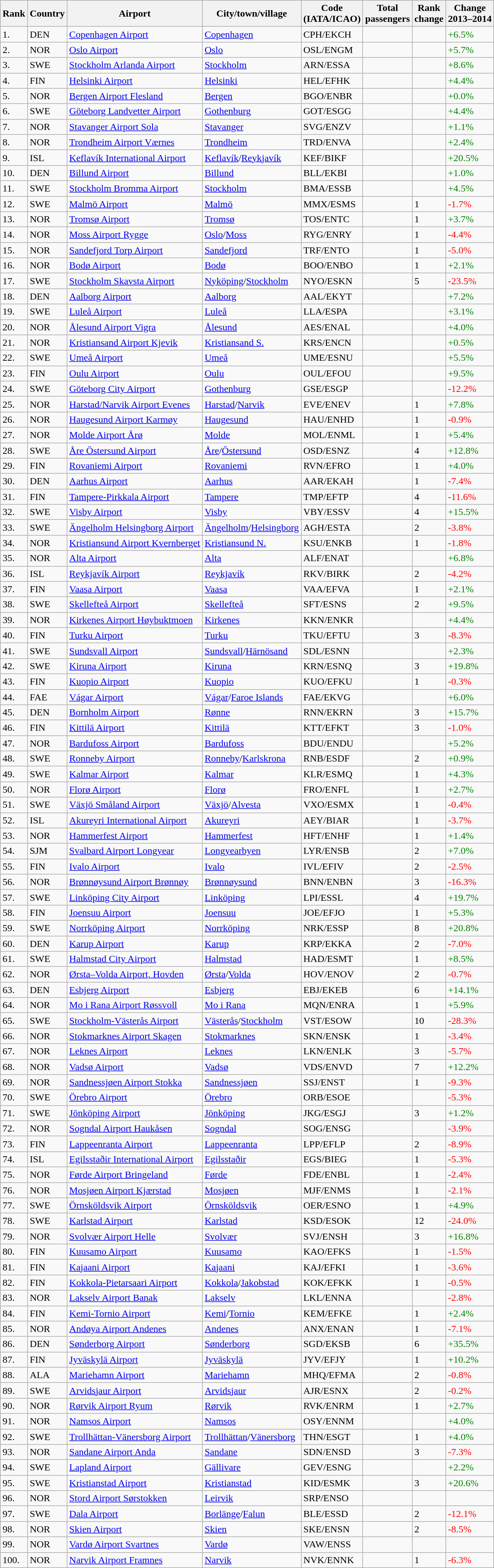<table class="wikitable sortable">
<tr>
<th>Rank</th>
<th>Country</th>
<th>Airport</th>
<th>City/town/village</th>
<th>Code<br>(IATA/ICAO)</th>
<th>Total<br>passengers</th>
<th>Rank<br>change</th>
<th>Change<br>2013–2014</th>
</tr>
<tr>
<td>1.</td>
<td>DEN</td>
<td><a href='#'>Copenhagen Airport</a></td>
<td><a href='#'>Copenhagen</a></td>
<td>CPH/EKCH</td>
<td></td>
<td></td>
<td style="color:green">+6.5%</td>
</tr>
<tr>
<td>2.</td>
<td>NOR</td>
<td><a href='#'>Oslo Airport</a></td>
<td><a href='#'>Oslo</a></td>
<td>OSL/ENGM</td>
<td></td>
<td></td>
<td style="color:green">+5.7%</td>
</tr>
<tr>
<td>3.</td>
<td>SWE</td>
<td><a href='#'>Stockholm Arlanda Airport</a></td>
<td><a href='#'>Stockholm</a></td>
<td>ARN/ESSA</td>
<td></td>
<td></td>
<td style="color:green">+8.6%</td>
</tr>
<tr>
<td>4.</td>
<td>FIN</td>
<td><a href='#'>Helsinki Airport</a></td>
<td><a href='#'>Helsinki</a></td>
<td>HEL/EFHK</td>
<td></td>
<td></td>
<td style="color:green">+4.4%</td>
</tr>
<tr>
<td>5.</td>
<td>NOR</td>
<td><a href='#'>Bergen Airport Flesland</a></td>
<td><a href='#'>Bergen</a></td>
<td>BGO/ENBR</td>
<td></td>
<td></td>
<td style="color:green">+0.0%</td>
</tr>
<tr>
<td>6.</td>
<td>SWE</td>
<td><a href='#'>Göteborg Landvetter Airport</a></td>
<td><a href='#'>Gothenburg</a></td>
<td>GOT/ESGG</td>
<td></td>
<td></td>
<td style="color:green">+4.4%</td>
</tr>
<tr>
<td>7.</td>
<td>NOR</td>
<td><a href='#'>Stavanger Airport Sola</a></td>
<td><a href='#'>Stavanger</a></td>
<td>SVG/ENZV</td>
<td></td>
<td></td>
<td style="color:green">+1.1%</td>
</tr>
<tr>
<td>8.</td>
<td>NOR</td>
<td><a href='#'>Trondheim Airport Værnes</a></td>
<td><a href='#'>Trondheim</a></td>
<td>TRD/ENVA</td>
<td></td>
<td></td>
<td style="color:green">+2.4%</td>
</tr>
<tr>
<td>9.</td>
<td>ISL</td>
<td><a href='#'>Keflavík International Airport</a></td>
<td><a href='#'>Keflavík</a>/<a href='#'>Reykjavík</a></td>
<td>KEF/BIKF</td>
<td></td>
<td></td>
<td style="color:green">+20.5%</td>
</tr>
<tr>
<td>10.</td>
<td>DEN</td>
<td><a href='#'>Billund Airport</a></td>
<td><a href='#'>Billund</a></td>
<td>BLL/EKBI</td>
<td></td>
<td></td>
<td style="color:green">+1.0%</td>
</tr>
<tr>
<td>11.</td>
<td>SWE</td>
<td><a href='#'>Stockholm Bromma Airport</a></td>
<td><a href='#'>Stockholm</a></td>
<td>BMA/ESSB</td>
<td></td>
<td></td>
<td style="color:green">+4.5%</td>
</tr>
<tr>
<td>12.</td>
<td>SWE</td>
<td><a href='#'>Malmö Airport</a></td>
<td><a href='#'>Malmö</a></td>
<td>MMX/ESMS</td>
<td></td>
<td>1</td>
<td style="color:red">-1.7%</td>
</tr>
<tr>
<td>13.</td>
<td>NOR</td>
<td><a href='#'>Tromsø Airport</a></td>
<td><a href='#'>Tromsø</a></td>
<td>TOS/ENTC</td>
<td></td>
<td>1</td>
<td style="color:green">+3.7%</td>
</tr>
<tr>
<td>14.</td>
<td>NOR</td>
<td><a href='#'>Moss Airport Rygge</a></td>
<td><a href='#'>Oslo</a>/<a href='#'>Moss</a></td>
<td>RYG/ENRY</td>
<td></td>
<td>1</td>
<td style="color:red">-4.4%</td>
</tr>
<tr>
<td>15.</td>
<td>NOR</td>
<td><a href='#'>Sandefjord Torp Airport</a></td>
<td><a href='#'>Sandefjord</a></td>
<td>TRF/ENTO</td>
<td></td>
<td>1</td>
<td style="color:red">-5.0%</td>
</tr>
<tr>
<td>16.</td>
<td>NOR</td>
<td><a href='#'>Bodø Airport</a></td>
<td><a href='#'>Bodø</a></td>
<td>BOO/ENBO</td>
<td></td>
<td>1</td>
<td style="color:green">+2.1%</td>
</tr>
<tr>
<td>17.</td>
<td>SWE</td>
<td><a href='#'>Stockholm Skavsta Airport</a></td>
<td><a href='#'>Nyköping</a>/<a href='#'>Stockholm</a></td>
<td>NYO/ESKN</td>
<td></td>
<td>5</td>
<td style="color:red">-23.5%</td>
</tr>
<tr>
<td>18.</td>
<td>DEN</td>
<td><a href='#'>Aalborg Airport</a></td>
<td><a href='#'>Aalborg</a></td>
<td>AAL/EKYT</td>
<td></td>
<td></td>
<td style="color:green">+7.2%</td>
</tr>
<tr>
<td>19.</td>
<td>SWE</td>
<td><a href='#'>Luleå Airport</a></td>
<td><a href='#'>Luleå</a></td>
<td>LLA/ESPA</td>
<td></td>
<td></td>
<td style="color:green">+3.1%</td>
</tr>
<tr>
<td>20.</td>
<td>NOR</td>
<td><a href='#'>Ålesund Airport Vigra</a></td>
<td><a href='#'>Ålesund</a></td>
<td>AES/ENAL</td>
<td></td>
<td></td>
<td style="color:green">+4.0%</td>
</tr>
<tr>
<td>21.</td>
<td>NOR</td>
<td><a href='#'>Kristiansand Airport Kjevik</a></td>
<td><a href='#'>Kristiansand S.</a></td>
<td>KRS/ENCN</td>
<td></td>
<td></td>
<td style="color:green">+0.5%</td>
</tr>
<tr>
<td>22.</td>
<td>SWE</td>
<td><a href='#'>Umeå Airport</a></td>
<td><a href='#'>Umeå</a></td>
<td>UME/ESNU</td>
<td></td>
<td></td>
<td style="color:green">+5.5%</td>
</tr>
<tr>
<td>23.</td>
<td>FIN</td>
<td><a href='#'>Oulu Airport</a></td>
<td><a href='#'>Oulu</a></td>
<td>OUL/EFOU</td>
<td></td>
<td></td>
<td style="color:green">+9.5%</td>
</tr>
<tr>
<td>24.</td>
<td>SWE</td>
<td><a href='#'>Göteborg City Airport</a></td>
<td><a href='#'>Gothenburg</a></td>
<td>GSE/ESGP</td>
<td></td>
<td></td>
<td style="color:red">-12.2%</td>
</tr>
<tr>
<td>25.</td>
<td>NOR</td>
<td><a href='#'>Harstad/Narvik Airport Evenes</a></td>
<td><a href='#'>Harstad</a>/<a href='#'>Narvik</a></td>
<td>EVE/ENEV</td>
<td></td>
<td>1</td>
<td style="color:green">+7.8%</td>
</tr>
<tr>
<td>26.</td>
<td>NOR</td>
<td><a href='#'>Haugesund Airport Karmøy</a></td>
<td><a href='#'>Haugesund</a></td>
<td>HAU/ENHD</td>
<td></td>
<td>1</td>
<td style="color:red">-0.9%</td>
</tr>
<tr>
<td>27.</td>
<td>NOR</td>
<td><a href='#'>Molde Airport Årø</a></td>
<td><a href='#'>Molde</a></td>
<td>MOL/ENML</td>
<td></td>
<td>1</td>
<td style="color:green">+5.4%</td>
</tr>
<tr>
<td>28.</td>
<td>SWE</td>
<td><a href='#'>Åre Östersund Airport</a></td>
<td><a href='#'>Åre</a>/<a href='#'>Östersund</a></td>
<td>OSD/ESNZ</td>
<td></td>
<td>4</td>
<td style="color:green">+12.8%</td>
</tr>
<tr>
<td>29.</td>
<td>FIN</td>
<td><a href='#'>Rovaniemi Airport</a></td>
<td><a href='#'>Rovaniemi</a></td>
<td>RVN/EFRO</td>
<td></td>
<td>1</td>
<td style="color:green">+4.0%</td>
</tr>
<tr>
<td>30.</td>
<td>DEN</td>
<td><a href='#'>Aarhus Airport</a></td>
<td><a href='#'>Aarhus</a></td>
<td>AAR/EKAH</td>
<td></td>
<td>1</td>
<td style="color:red">-7.4%</td>
</tr>
<tr>
<td>31.</td>
<td>FIN</td>
<td><a href='#'>Tampere-Pirkkala Airport</a></td>
<td><a href='#'>Tampere</a></td>
<td>TMP/EFTP</td>
<td></td>
<td>4</td>
<td style="color:red">-11.6%</td>
</tr>
<tr>
<td>32.</td>
<td>SWE</td>
<td><a href='#'>Visby Airport</a></td>
<td><a href='#'>Visby</a></td>
<td>VBY/ESSV</td>
<td></td>
<td>4</td>
<td style="color:green">+15.5%</td>
</tr>
<tr>
<td>33.</td>
<td>SWE</td>
<td><a href='#'>Ängelholm Helsingborg Airport</a></td>
<td><a href='#'>Ängelholm</a>/<a href='#'>Helsingborg</a></td>
<td>AGH/ESTA</td>
<td></td>
<td>2</td>
<td style="color:red">-3.8%</td>
</tr>
<tr>
<td>34.</td>
<td>NOR</td>
<td><a href='#'>Kristiansund Airport Kvernberget</a></td>
<td><a href='#'>Kristiansund N.</a></td>
<td>KSU/ENKB</td>
<td></td>
<td>1</td>
<td style="color:red">-1.8%</td>
</tr>
<tr>
<td>35.</td>
<td>NOR</td>
<td><a href='#'>Alta Airport</a></td>
<td><a href='#'>Alta</a></td>
<td>ALF/ENAT</td>
<td></td>
<td></td>
<td style="color:green">+6.8%</td>
</tr>
<tr>
<td>36.</td>
<td>ISL</td>
<td><a href='#'>Reykjavík Airport</a></td>
<td><a href='#'>Reykjavík</a></td>
<td>RKV/BIRK</td>
<td></td>
<td>2</td>
<td style="color:red">-4.2%</td>
</tr>
<tr>
<td>37.</td>
<td>FIN</td>
<td><a href='#'>Vaasa Airport</a></td>
<td><a href='#'>Vaasa</a></td>
<td>VAA/EFVA</td>
<td></td>
<td>1</td>
<td style="color:green">+2.1%</td>
</tr>
<tr>
<td>38.</td>
<td>SWE</td>
<td><a href='#'>Skellefteå Airport</a></td>
<td><a href='#'>Skellefteå</a></td>
<td>SFT/ESNS</td>
<td></td>
<td>2</td>
<td style="color:green">+9.5%</td>
</tr>
<tr>
<td>39.</td>
<td>NOR</td>
<td><a href='#'>Kirkenes Airport Høybuktmoen</a></td>
<td><a href='#'>Kirkenes</a></td>
<td>KKN/ENKR</td>
<td></td>
<td></td>
<td style="color:green">+4.4%</td>
</tr>
<tr>
<td>40.</td>
<td>FIN</td>
<td><a href='#'>Turku Airport</a></td>
<td><a href='#'>Turku</a></td>
<td>TKU/EFTU</td>
<td></td>
<td>3</td>
<td style="color:red">-8.3%</td>
</tr>
<tr>
<td>41.</td>
<td>SWE</td>
<td><a href='#'>Sundsvall Airport</a></td>
<td><a href='#'>Sundsvall</a>/<a href='#'>Härnösand</a></td>
<td>SDL/ESNN</td>
<td></td>
<td></td>
<td style="color:green">+2.3%</td>
</tr>
<tr>
<td>42.</td>
<td>SWE</td>
<td><a href='#'>Kiruna Airport</a></td>
<td><a href='#'>Kiruna</a></td>
<td>KRN/ESNQ</td>
<td></td>
<td>3</td>
<td style="color:green">+19.8%</td>
</tr>
<tr>
<td>43.</td>
<td>FIN</td>
<td><a href='#'>Kuopio Airport</a></td>
<td><a href='#'>Kuopio</a></td>
<td>KUO/EFKU</td>
<td></td>
<td>1</td>
<td style="color:red">-0.3%</td>
</tr>
<tr>
<td>44.</td>
<td>FAE</td>
<td><a href='#'>Vágar Airport</a></td>
<td><a href='#'>Vágar</a>/<a href='#'>Faroe Islands</a></td>
<td>FAE/EKVG</td>
<td></td>
<td></td>
<td style="color:green">+6.0%</td>
</tr>
<tr>
<td>45.</td>
<td>DEN</td>
<td><a href='#'>Bornholm Airport</a></td>
<td><a href='#'>Rønne</a></td>
<td>RNN/EKRN</td>
<td></td>
<td>3</td>
<td style="color:green">+15.7%</td>
</tr>
<tr>
<td>46.</td>
<td>FIN</td>
<td><a href='#'>Kittilä Airport</a></td>
<td><a href='#'>Kittilä</a></td>
<td>KTT/EFKT</td>
<td></td>
<td>3</td>
<td style="color:red">-1.0%</td>
</tr>
<tr>
<td>47.</td>
<td>NOR</td>
<td><a href='#'>Bardufoss Airport</a></td>
<td><a href='#'>Bardufoss</a></td>
<td>BDU/ENDU</td>
<td></td>
<td></td>
<td style="color:green">+5.2%</td>
</tr>
<tr>
<td>48.</td>
<td>SWE</td>
<td><a href='#'>Ronneby Airport</a></td>
<td><a href='#'>Ronneby</a>/<a href='#'>Karlskrona</a></td>
<td>RNB/ESDF</td>
<td></td>
<td>2</td>
<td style="color:green">+0.9%</td>
</tr>
<tr>
<td>49.</td>
<td>SWE</td>
<td><a href='#'>Kalmar Airport</a></td>
<td><a href='#'>Kalmar</a></td>
<td>KLR/ESMQ</td>
<td></td>
<td>1</td>
<td style="color:green">+4.3%</td>
</tr>
<tr>
<td>50.</td>
<td>NOR</td>
<td><a href='#'>Florø Airport</a></td>
<td><a href='#'>Florø</a></td>
<td>FRO/ENFL</td>
<td></td>
<td>1</td>
<td style="color:green">+2.7%</td>
</tr>
<tr>
<td>51.</td>
<td>SWE</td>
<td><a href='#'>Växjö Småland Airport</a></td>
<td><a href='#'>Växjö</a>/<a href='#'>Alvesta</a></td>
<td>VXO/ESMX</td>
<td></td>
<td>1</td>
<td style="color:red">-0.4%</td>
</tr>
<tr>
<td>52.</td>
<td>ISL</td>
<td><a href='#'>Akureyri International Airport</a></td>
<td><a href='#'>Akureyri</a></td>
<td>AEY/BIAR</td>
<td></td>
<td>1</td>
<td style="color:red">-3.7%</td>
</tr>
<tr>
<td>53.</td>
<td>NOR</td>
<td><a href='#'>Hammerfest Airport</a></td>
<td><a href='#'>Hammerfest</a></td>
<td>HFT/ENHF</td>
<td></td>
<td>1</td>
<td style="color:green">+1.4%</td>
</tr>
<tr>
<td>54.</td>
<td>SJM</td>
<td><a href='#'>Svalbard Airport Longyear</a></td>
<td><a href='#'>Longyearbyen</a></td>
<td>LYR/ENSB</td>
<td></td>
<td>2</td>
<td style="color:green">+7.0%</td>
</tr>
<tr>
<td>55.</td>
<td>FIN</td>
<td><a href='#'>Ivalo Airport</a></td>
<td><a href='#'>Ivalo</a></td>
<td>IVL/EFIV</td>
<td></td>
<td>2</td>
<td style="color:red">-2.5%</td>
</tr>
<tr>
<td>56.</td>
<td>NOR</td>
<td><a href='#'>Brønnøysund Airport Brønnøy</a></td>
<td><a href='#'>Brønnøysund</a></td>
<td>BNN/ENBN</td>
<td></td>
<td>3</td>
<td style="color:red">-16.3%</td>
</tr>
<tr>
<td>57.</td>
<td>SWE</td>
<td><a href='#'>Linköping City Airport</a></td>
<td><a href='#'>Linköping</a></td>
<td>LPI/ESSL</td>
<td></td>
<td>4</td>
<td style="color:green">+19.7%</td>
</tr>
<tr>
<td>58.</td>
<td>FIN</td>
<td><a href='#'>Joensuu Airport</a></td>
<td><a href='#'>Joensuu</a></td>
<td>JOE/EFJO</td>
<td></td>
<td>1</td>
<td style="color:green">+5.3%</td>
</tr>
<tr>
<td>59.</td>
<td>SWE</td>
<td><a href='#'>Norrköping Airport</a></td>
<td><a href='#'>Norrköping</a></td>
<td>NRK/ESSP</td>
<td></td>
<td>8</td>
<td style="color:green">+20.8%</td>
</tr>
<tr>
<td>60.</td>
<td>DEN</td>
<td><a href='#'>Karup Airport</a></td>
<td><a href='#'>Karup</a></td>
<td>KRP/EKKA</td>
<td></td>
<td>2</td>
<td style="color:red">-7.0%</td>
</tr>
<tr>
<td>61.</td>
<td>SWE</td>
<td><a href='#'>Halmstad City Airport</a></td>
<td><a href='#'>Halmstad</a></td>
<td>HAD/ESMT</td>
<td></td>
<td>1</td>
<td style="color:green">+8.5%</td>
</tr>
<tr>
<td>62.</td>
<td>NOR</td>
<td><a href='#'>Ørsta–Volda Airport, Hovden</a></td>
<td><a href='#'>Ørsta</a>/<a href='#'>Volda</a></td>
<td>HOV/ENOV</td>
<td></td>
<td>2</td>
<td style="color:red">-0.7%</td>
</tr>
<tr>
<td>63.</td>
<td>DEN</td>
<td><a href='#'>Esbjerg Airport</a></td>
<td><a href='#'>Esbjerg</a></td>
<td>EBJ/EKEB</td>
<td></td>
<td>6</td>
<td style="color:green">+14.1%</td>
</tr>
<tr>
<td>64.</td>
<td>NOR</td>
<td><a href='#'>Mo i Rana Airport Røssvoll</a></td>
<td><a href='#'>Mo i Rana</a></td>
<td>MQN/ENRA</td>
<td></td>
<td>1</td>
<td style="color:green">+5.9%</td>
</tr>
<tr>
<td>65.</td>
<td>SWE</td>
<td><a href='#'>Stockholm-Västerås Airport</a></td>
<td><a href='#'>Västerås</a>/<a href='#'>Stockholm</a></td>
<td>VST/ESOW</td>
<td></td>
<td>10</td>
<td style="color:red">-28.3%</td>
</tr>
<tr>
<td>66.</td>
<td>NOR</td>
<td><a href='#'>Stokmarknes Airport Skagen</a></td>
<td><a href='#'>Stokmarknes</a></td>
<td>SKN/ENSK</td>
<td></td>
<td>1</td>
<td style="color:red">-3.4%</td>
</tr>
<tr>
<td>67.</td>
<td>NOR</td>
<td><a href='#'>Leknes Airport</a></td>
<td><a href='#'>Leknes</a></td>
<td>LKN/ENLK</td>
<td></td>
<td>3</td>
<td style="color:red">-5.7%</td>
</tr>
<tr>
<td>68.</td>
<td>NOR</td>
<td><a href='#'>Vadsø Airport</a></td>
<td><a href='#'>Vadsø</a></td>
<td>VDS/ENVD</td>
<td></td>
<td>7</td>
<td style="color:green">+12.2%</td>
</tr>
<tr>
<td>69.</td>
<td>NOR</td>
<td><a href='#'>Sandnessjøen Airport Stokka</a></td>
<td><a href='#'>Sandnessjøen</a></td>
<td>SSJ/ENST</td>
<td></td>
<td>1</td>
<td style="color:red">-9.3%</td>
</tr>
<tr>
<td>70.</td>
<td>SWE</td>
<td><a href='#'>Örebro Airport</a></td>
<td><a href='#'>Örebro</a></td>
<td>ORB/ESOE</td>
<td></td>
<td></td>
<td style="color:red">-5.3%</td>
</tr>
<tr>
<td>71.</td>
<td>SWE</td>
<td><a href='#'>Jönköping Airport</a></td>
<td><a href='#'>Jönköping</a></td>
<td>JKG/ESGJ</td>
<td></td>
<td>3</td>
<td style="color:green">+1.2%</td>
</tr>
<tr>
<td>72.</td>
<td>NOR</td>
<td><a href='#'>Sogndal Airport Haukåsen</a></td>
<td><a href='#'>Sogndal</a></td>
<td>SOG/ENSG</td>
<td></td>
<td></td>
<td style="color:red">-3.9%</td>
</tr>
<tr>
<td>73.</td>
<td>FIN</td>
<td><a href='#'>Lappeenranta Airport</a></td>
<td><a href='#'>Lappeenranta</a></td>
<td>LPP/EFLP</td>
<td></td>
<td>2</td>
<td style="color:red">-8.9%</td>
</tr>
<tr>
<td>74.</td>
<td>ISL</td>
<td><a href='#'>Egilsstaðir International Airport</a></td>
<td><a href='#'>Egilsstaðir</a></td>
<td>EGS/BIEG</td>
<td></td>
<td>1</td>
<td style="color:red">-5.3%</td>
</tr>
<tr>
<td>75.</td>
<td>NOR</td>
<td><a href='#'>Førde Airport Bringeland</a></td>
<td><a href='#'>Førde</a></td>
<td>FDE/ENBL</td>
<td></td>
<td>1</td>
<td style="color:red">-2.4%</td>
</tr>
<tr>
<td>76.</td>
<td>NOR</td>
<td><a href='#'>Mosjøen Airport Kjærstad</a></td>
<td><a href='#'>Mosjøen</a></td>
<td>MJF/ENMS</td>
<td></td>
<td>1</td>
<td style="color:red">-2.1%</td>
</tr>
<tr>
<td>77.</td>
<td>SWE</td>
<td><a href='#'>Örnsköldsvik Airport</a></td>
<td><a href='#'>Örnsköldsvik</a></td>
<td>OER/ESNO</td>
<td></td>
<td>1</td>
<td style="color:green">+4.9%</td>
</tr>
<tr>
<td>78.</td>
<td>SWE</td>
<td><a href='#'>Karlstad Airport</a></td>
<td><a href='#'>Karlstad</a></td>
<td>KSD/ESOK</td>
<td></td>
<td>12</td>
<td style="color:red">-24.0%</td>
</tr>
<tr>
<td>79.</td>
<td>NOR</td>
<td><a href='#'>Svolvær Airport Helle</a></td>
<td><a href='#'>Svolvær</a></td>
<td>SVJ/ENSH</td>
<td></td>
<td>3</td>
<td style="color:green">+16.8%</td>
</tr>
<tr>
<td>80.</td>
<td>FIN</td>
<td><a href='#'>Kuusamo Airport</a></td>
<td><a href='#'>Kuusamo</a></td>
<td>KAO/EFKS</td>
<td></td>
<td>1</td>
<td style="color:red">-1.5%</td>
</tr>
<tr>
<td>81.</td>
<td>FIN</td>
<td><a href='#'>Kajaani Airport</a></td>
<td><a href='#'>Kajaani</a></td>
<td>KAJ/EFKI</td>
<td></td>
<td>1</td>
<td style="color:red">-3.6%</td>
</tr>
<tr>
<td>82.</td>
<td>FIN</td>
<td><a href='#'>Kokkola-Pietarsaari Airport</a></td>
<td><a href='#'>Kokkola</a>/<a href='#'>Jakobstad</a></td>
<td>KOK/EFKK</td>
<td></td>
<td>1</td>
<td style="color:red">-0.5%</td>
</tr>
<tr>
<td>83.</td>
<td>NOR</td>
<td><a href='#'>Lakselv Airport Banak</a></td>
<td><a href='#'>Lakselv</a></td>
<td>LKL/ENNA</td>
<td></td>
<td></td>
<td style="color:red">-2.8%</td>
</tr>
<tr>
<td>84.</td>
<td>FIN</td>
<td><a href='#'>Kemi-Tornio Airport</a></td>
<td><a href='#'>Kemi</a>/<a href='#'>Tornio</a></td>
<td>KEM/EFKE</td>
<td></td>
<td>1</td>
<td style="color:green">+2.4%</td>
</tr>
<tr>
<td>85.</td>
<td>NOR</td>
<td><a href='#'>Andøya Airport Andenes</a></td>
<td><a href='#'>Andenes</a></td>
<td>ANX/ENAN</td>
<td></td>
<td>1</td>
<td style="color:red">-7.1%</td>
</tr>
<tr>
<td>86.</td>
<td>DEN</td>
<td><a href='#'>Sønderborg Airport</a></td>
<td><a href='#'>Sønderborg</a></td>
<td>SGD/EKSB</td>
<td></td>
<td>6</td>
<td style="color:green">+35.5%</td>
</tr>
<tr>
<td>87.</td>
<td>FIN</td>
<td><a href='#'>Jyväskylä Airport</a></td>
<td><a href='#'>Jyväskylä</a></td>
<td>JYV/EFJY</td>
<td></td>
<td>1</td>
<td style="color:green">+10.2%</td>
</tr>
<tr>
<td>88.</td>
<td>ALA</td>
<td><a href='#'>Mariehamn Airport</a></td>
<td><a href='#'>Mariehamn</a></td>
<td>MHQ/EFMA</td>
<td></td>
<td>2</td>
<td style="color:red">-0.8%</td>
</tr>
<tr>
<td>89.</td>
<td>SWE</td>
<td><a href='#'>Arvidsjaur Airport</a></td>
<td><a href='#'>Arvidsjaur</a></td>
<td>AJR/ESNX</td>
<td></td>
<td>2</td>
<td style="color:red">-0.2%</td>
</tr>
<tr>
<td>90.</td>
<td>NOR</td>
<td><a href='#'>Rørvik Airport Ryum</a></td>
<td><a href='#'>Rørvik</a></td>
<td>RVK/ENRM</td>
<td></td>
<td>1</td>
<td style="color:green">+2.7%</td>
</tr>
<tr>
<td>91.</td>
<td>NOR</td>
<td><a href='#'>Namsos Airport</a></td>
<td><a href='#'>Namsos</a></td>
<td>OSY/ENNM</td>
<td></td>
<td></td>
<td style="color:green">+4.0%</td>
</tr>
<tr>
<td>92.</td>
<td>SWE</td>
<td><a href='#'>Trollhättan-Vänersborg Airport</a></td>
<td><a href='#'>Trollhättan</a>/<a href='#'>Vänersborg</a></td>
<td>THN/ESGT</td>
<td></td>
<td>1</td>
<td style="color:green">+4.0%</td>
</tr>
<tr>
<td>93.</td>
<td>NOR</td>
<td><a href='#'>Sandane Airport Anda</a></td>
<td><a href='#'>Sandane</a></td>
<td>SDN/ENSD</td>
<td></td>
<td>3</td>
<td style="color:red">-7.3%</td>
</tr>
<tr>
<td>94.</td>
<td>SWE</td>
<td><a href='#'>Lapland Airport</a></td>
<td><a href='#'>Gällivare</a></td>
<td>GEV/ESNG</td>
<td></td>
<td></td>
<td style="color:green">+2.2%</td>
</tr>
<tr>
<td>95.</td>
<td>SWE</td>
<td><a href='#'>Kristianstad Airport</a></td>
<td><a href='#'>Kristianstad</a></td>
<td>KID/ESMK</td>
<td></td>
<td>3</td>
<td style="color:green">+20.6%</td>
</tr>
<tr>
<td>96.</td>
<td>NOR</td>
<td><a href='#'>Stord Airport Sørstokken</a></td>
<td><a href='#'>Leirvik</a></td>
<td>SRP/ENSO</td>
<td></td>
<td></td>
<td></td>
</tr>
<tr>
<td>97.</td>
<td>SWE</td>
<td><a href='#'>Dala Airport</a></td>
<td><a href='#'>Borlänge</a>/<a href='#'>Falun</a></td>
<td>BLE/ESSD</td>
<td></td>
<td>2</td>
<td style="color:red">-12.1%</td>
</tr>
<tr>
<td>98.</td>
<td>NOR</td>
<td><a href='#'>Skien Airport</a></td>
<td><a href='#'>Skien</a></td>
<td>SKE/ENSN</td>
<td></td>
<td>2</td>
<td style="color:red">-8.5%</td>
</tr>
<tr>
<td>99.</td>
<td>NOR</td>
<td><a href='#'>Vardø Airport Svartnes</a></td>
<td><a href='#'>Vardø</a></td>
<td>VAW/ENSS</td>
<td></td>
<td></td>
<td></td>
</tr>
<tr>
<td>100.</td>
<td>NOR</td>
<td><a href='#'>Narvik Airport Framnes</a></td>
<td><a href='#'>Narvik</a></td>
<td>NVK/ENNK</td>
<td></td>
<td>1</td>
<td style="color:red">-6.3%</td>
</tr>
</table>
